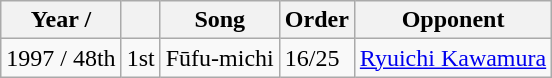<table class="wikitable">
<tr>
<th>Year / </th>
<th></th>
<th>Song</th>
<th>Order</th>
<th>Opponent</th>
</tr>
<tr>
<td>1997 / 48th</td>
<td>1st</td>
<td>Fūfu-michi</td>
<td>16/25</td>
<td><a href='#'>Ryuichi Kawamura</a></td>
</tr>
</table>
